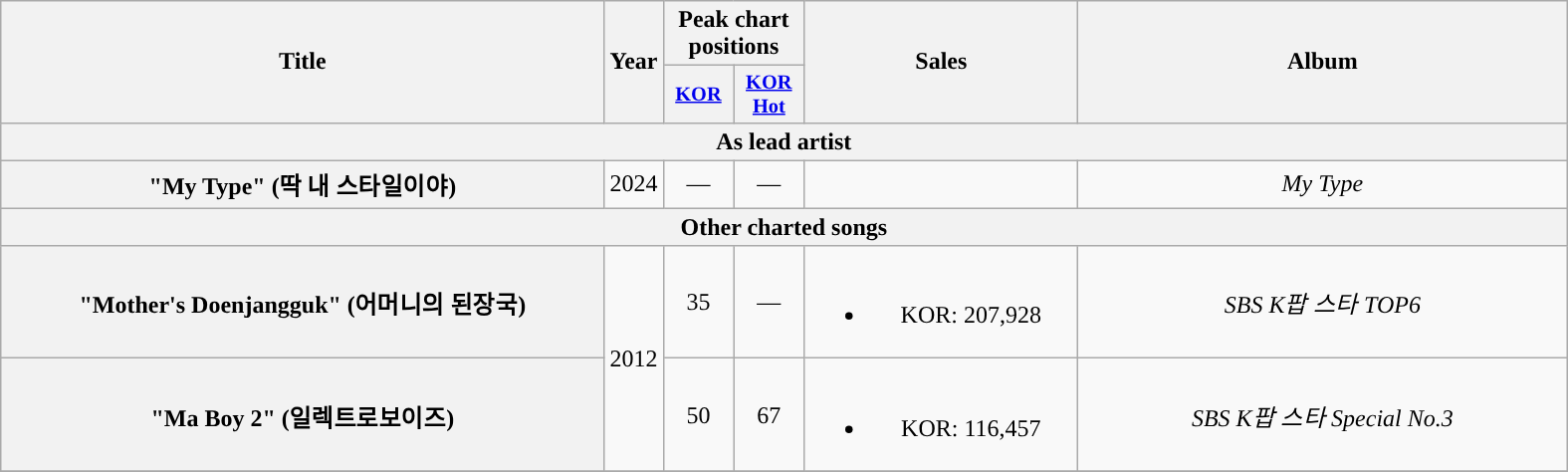<table class="wikitable plainrowheaders" style="text-align:center;">
<tr>
<th scope="col" rowspan="2" style="width:24.8em;">Title</th>
<th scope="col" rowspan="2" style="width:2em;">Year</th>
<th scope="col" colspan="2">Peak chart positions</th>
<th scope="col" rowspan="2" style="width:11em;">Sales</th>
<th scope="col" rowspan="2" style="width:20em;">Album</th>
</tr>
<tr>
<th scope="col" style="width:3em;font-size:85%;"><a href='#'>KOR</a><br></th>
<th scope="col" style="width:3em;font-size:85%;"><a href='#'>KOR<br>Hot</a><br></th>
</tr>
<tr>
<th colspan="6">As lead artist</th>
</tr>
<tr>
<th scope="row">"My Type" (딱 내 스타일이야)</th>
<td>2024</td>
<td>—</td>
<td>—</td>
<td></td>
<td><em>My Type</em></td>
</tr>
<tr>
<th colspan="6">Other charted songs</th>
</tr>
<tr>
<th scope="row">"Mother's Doenjangguk" (어머니의 된장국)</th>
<td rowspan="2">2012</td>
<td>35</td>
<td>—</td>
<td><br><ul><li>KOR: 207,928</li></ul></td>
<td><em>SBS K팝 스타 TOP6</em></td>
</tr>
<tr>
<th scope="row">"Ma Boy 2" (일렉트로보이즈) </th>
<td>50</td>
<td>67</td>
<td><br><ul><li>KOR: 116,457</li></ul></td>
<td><em>SBS K팝 스타 Special No.3</em></td>
</tr>
<tr>
</tr>
</table>
